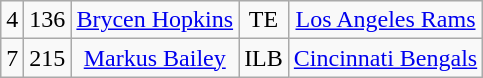<table class="wikitable" style="text-align:center">
<tr>
<td>4</td>
<td>136</td>
<td><a href='#'>Brycen Hopkins</a></td>
<td>TE</td>
<td><a href='#'>Los Angeles Rams</a></td>
</tr>
<tr>
<td>7</td>
<td>215</td>
<td><a href='#'>Markus Bailey</a></td>
<td>ILB</td>
<td><a href='#'>Cincinnati Bengals</a></td>
</tr>
</table>
